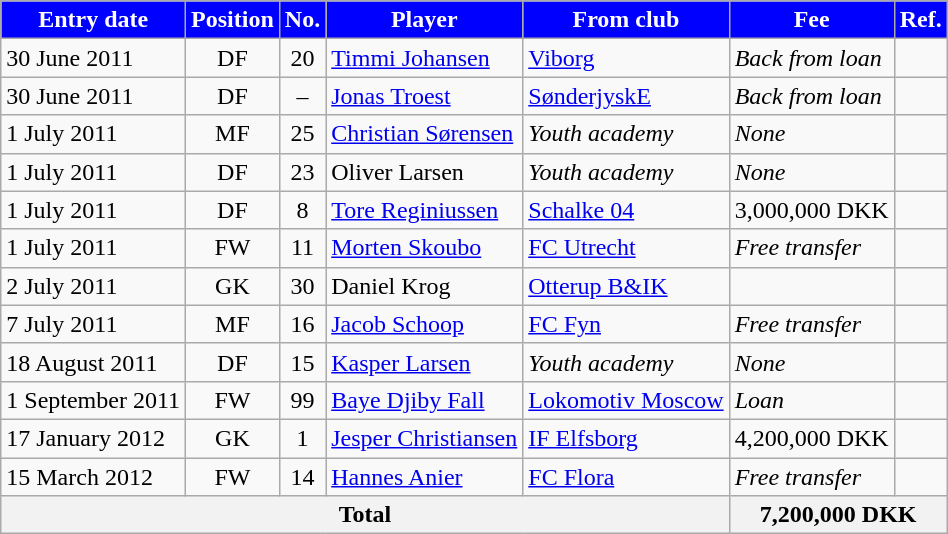<table class="wikitable sortable">
<tr>
<th style="background:#0000ff; color:white;"><strong>Entry date</strong></th>
<th style="background:#0000ff; color:white;"><strong>Position</strong></th>
<th style="background:#0000ff; color:white;"><strong>No.</strong></th>
<th style="background:#0000ff; color:white;"><strong>Player</strong></th>
<th style="background:#0000ff; color:white;"><strong>From club</strong></th>
<th style="background:#0000ff; color:white;"><strong>Fee</strong></th>
<th style="background:#0000ff; color:white;"><strong>Ref.</strong></th>
</tr>
<tr>
<td>30 June 2011</td>
<td style="text-align:center;">DF</td>
<td style="text-align:center;">20</td>
<td style="text-align:left;"> <a href='#'>Timmi Johansen</a></td>
<td style="text-align:left;"> <a href='#'>Viborg</a></td>
<td><em>Back from loan</em></td>
<td></td>
</tr>
<tr>
<td>30 June 2011</td>
<td style="text-align:center;">DF</td>
<td style="text-align:center;">–</td>
<td style="text-align:left;"> <a href='#'>Jonas Troest</a></td>
<td style="text-align:left;"> <a href='#'>SønderjyskE</a></td>
<td><em>Back from loan</em></td>
<td></td>
</tr>
<tr>
<td>1 July 2011</td>
<td style="text-align:center;">MF</td>
<td style="text-align:center;">25</td>
<td style="text-align:left;"> <a href='#'>Christian Sørensen</a></td>
<td style="text-align:left;"><em>Youth academy</em></td>
<td><em>None</em></td>
<td></td>
</tr>
<tr>
<td>1 July 2011</td>
<td style="text-align:center;">DF</td>
<td style="text-align:center;">23</td>
<td style="text-align:left;"> Oliver Larsen</td>
<td style="text-align:left;"><em>Youth academy</em></td>
<td><em>None</em></td>
<td></td>
</tr>
<tr>
<td>1 July 2011</td>
<td style="text-align:center;">DF</td>
<td style="text-align:center;">8</td>
<td style="text-align:left;"> <a href='#'>Tore Reginiussen</a></td>
<td style="text-align:left;"> <a href='#'>Schalke 04</a></td>
<td>3,000,000 DKK</td>
<td></td>
</tr>
<tr>
<td>1 July 2011</td>
<td style="text-align:center;">FW</td>
<td style="text-align:center;">11</td>
<td style="text-align:left;"> <a href='#'>Morten Skoubo</a></td>
<td style="text-align:left;"> <a href='#'>FC Utrecht</a></td>
<td><em>Free transfer</em></td>
<td></td>
</tr>
<tr>
<td>2 July 2011</td>
<td style="text-align:center;">GK</td>
<td style="text-align:center;">30</td>
<td style="text-align:left;"> Daniel Krog</td>
<td style="text-align:left;"> <a href='#'>Otterup B&IK</a></td>
<td></td>
<td></td>
</tr>
<tr>
<td>7 July 2011</td>
<td style="text-align:center;">MF</td>
<td style="text-align:center;">16</td>
<td style="text-align:left;"> <a href='#'>Jacob Schoop</a></td>
<td style="text-align:left;"> <a href='#'>FC Fyn</a></td>
<td><em>Free transfer</em></td>
<td></td>
</tr>
<tr>
<td>18 August 2011</td>
<td style="text-align:center;">DF</td>
<td style="text-align:center;">15</td>
<td style="text-align:left;"> <a href='#'>Kasper Larsen</a></td>
<td style="text-align:left;"><em>Youth academy</em></td>
<td><em>None</em></td>
<td></td>
</tr>
<tr>
<td>1 September 2011</td>
<td style="text-align:center;">FW</td>
<td style="text-align:center;">99</td>
<td style="text-align:left;"> <a href='#'>Baye Djiby Fall</a></td>
<td style="text-align:left;"> <a href='#'>Lokomotiv Moscow</a></td>
<td><em>Loan</em></td>
<td></td>
</tr>
<tr>
<td>17 January 2012</td>
<td style="text-align:center;">GK</td>
<td style="text-align:center;">1</td>
<td style="text-align:left;"> <a href='#'>Jesper Christiansen</a></td>
<td style="text-align:left;"> <a href='#'>IF Elfsborg</a></td>
<td>4,200,000 DKK</td>
<td></td>
</tr>
<tr>
<td>15 March 2012</td>
<td style="text-align:center;">FW</td>
<td style="text-align:center;">14</td>
<td style="text-align:left;"> <a href='#'>Hannes Anier</a></td>
<td style="text-align:left;"> <a href='#'>FC Flora</a></td>
<td><em>Free transfer</em></td>
<td></td>
</tr>
<tr>
<th colspan="5">Total</th>
<th colspan="2">7,200,000 DKK</th>
</tr>
</table>
